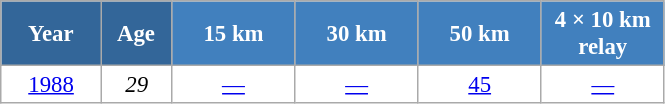<table class="wikitable" style="font-size:95%; text-align:center; border:grey solid 1px; border-collapse:collapse; background:#ffffff;">
<tr>
<th style="background-color:#369; color:white; width:60px;"> Year </th>
<th style="background-color:#369; color:white; width:40px;"> Age </th>
<th style="background-color:#4180be; color:white; width:75px;"> 15 km </th>
<th style="background-color:#4180be; color:white; width:75px;"> 30 km </th>
<th style="background-color:#4180be; color:white; width:75px;"> 50 km </th>
<th style="background-color:#4180be; color:white; width:75px;"> 4 × 10 km <br> relay </th>
</tr>
<tr>
<td><a href='#'>1988</a></td>
<td><em>29</em></td>
<td><a href='#'>—</a></td>
<td><a href='#'>—</a></td>
<td><a href='#'>45</a></td>
<td><a href='#'>—</a></td>
</tr>
</table>
